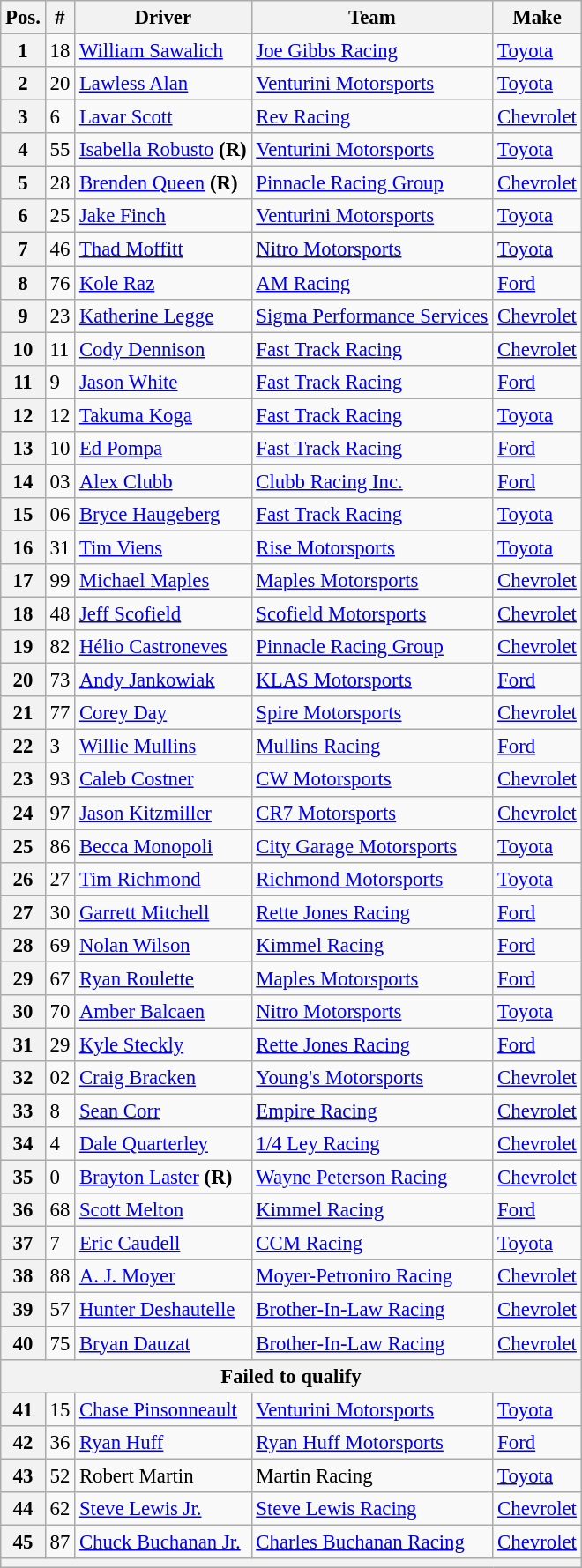<table class="wikitable" style="font-size:95%">
<tr>
<th>Pos.</th>
<th>#</th>
<th>Driver</th>
<th>Team</th>
<th>Make</th>
</tr>
<tr>
<th>1</th>
<td>18</td>
<td><a href='#'>William Sawalich</a></td>
<td><a href='#'>Joe Gibbs Racing</a></td>
<td><a href='#'>Toyota</a></td>
</tr>
<tr>
<th>2</th>
<td>20</td>
<td><a href='#'>Lawless Alan</a></td>
<td><a href='#'>Venturini Motorsports</a></td>
<td><a href='#'>Toyota</a></td>
</tr>
<tr>
<th>3</th>
<td>6</td>
<td><a href='#'>Lavar Scott</a></td>
<td><a href='#'>Rev Racing</a></td>
<td><a href='#'>Chevrolet</a></td>
</tr>
<tr>
<th>4</th>
<td>55</td>
<td><a href='#'>Isabella Robusto</a> <strong>(R)</strong></td>
<td><a href='#'>Venturini Motorsports</a></td>
<td><a href='#'>Toyota</a></td>
</tr>
<tr>
<th>5</th>
<td>28</td>
<td><a href='#'>Brenden Queen</a> <strong>(R)</strong></td>
<td><a href='#'>Pinnacle Racing Group</a></td>
<td><a href='#'>Chevrolet</a></td>
</tr>
<tr>
<th>6</th>
<td>25</td>
<td><a href='#'>Jake Finch</a></td>
<td><a href='#'>Venturini Motorsports</a></td>
<td><a href='#'>Toyota</a></td>
</tr>
<tr>
<th>7</th>
<td>46</td>
<td><a href='#'>Thad Moffitt</a></td>
<td><a href='#'>Nitro Motorsports</a></td>
<td><a href='#'>Toyota</a></td>
</tr>
<tr>
<th>8</th>
<td>76</td>
<td><a href='#'>Kole Raz</a></td>
<td><a href='#'>AM Racing</a></td>
<td><a href='#'>Ford</a></td>
</tr>
<tr>
<th>9</th>
<td>23</td>
<td><a href='#'>Katherine Legge</a></td>
<td><a href='#'>Sigma Performance Services</a></td>
<td><a href='#'>Chevrolet</a></td>
</tr>
<tr>
<th>10</th>
<td>11</td>
<td><a href='#'>Cody Dennison</a></td>
<td><a href='#'>Fast Track Racing</a></td>
<td><a href='#'>Chevrolet</a></td>
</tr>
<tr>
<th>11</th>
<td>9</td>
<td><a href='#'>Jason White</a></td>
<td><a href='#'>Fast Track Racing</a></td>
<td><a href='#'>Ford</a></td>
</tr>
<tr>
<th>12</th>
<td>12</td>
<td><a href='#'>Takuma Koga</a></td>
<td><a href='#'>Fast Track Racing</a></td>
<td><a href='#'>Toyota</a></td>
</tr>
<tr>
<th>13</th>
<td>10</td>
<td><a href='#'>Ed Pompa</a></td>
<td><a href='#'>Fast Track Racing</a></td>
<td><a href='#'>Ford</a></td>
</tr>
<tr>
<th>14</th>
<td>03</td>
<td><a href='#'>Alex Clubb</a></td>
<td><a href='#'>Clubb Racing Inc.</a></td>
<td><a href='#'>Ford</a></td>
</tr>
<tr>
<th>15</th>
<td>06</td>
<td><a href='#'>Bryce Haugeberg</a></td>
<td><a href='#'>Fast Track Racing</a></td>
<td><a href='#'>Toyota</a></td>
</tr>
<tr>
<th>16</th>
<td>31</td>
<td><a href='#'>Tim Viens</a></td>
<td><a href='#'>Rise Motorsports</a></td>
<td><a href='#'>Toyota</a></td>
</tr>
<tr>
<th>17</th>
<td>99</td>
<td><a href='#'>Michael Maples</a></td>
<td><a href='#'>Maples Motorsports</a></td>
<td><a href='#'>Chevrolet</a></td>
</tr>
<tr>
<th>18</th>
<td>48</td>
<td><a href='#'>Jeff Scofield</a></td>
<td><a href='#'>Scofield Motorsports</a></td>
<td><a href='#'>Chevrolet</a></td>
</tr>
<tr>
<th>19</th>
<td>82</td>
<td><a href='#'>Hélio Castroneves</a></td>
<td><a href='#'>Pinnacle Racing Group</a></td>
<td><a href='#'>Chevrolet</a></td>
</tr>
<tr>
<th>20</th>
<td>73</td>
<td><a href='#'>Andy Jankowiak</a></td>
<td><a href='#'>KLAS Motorsports</a></td>
<td><a href='#'>Ford</a></td>
</tr>
<tr>
<th>21</th>
<td>77</td>
<td><a href='#'>Corey Day</a></td>
<td><a href='#'>Spire Motorsports</a></td>
<td><a href='#'>Chevrolet</a></td>
</tr>
<tr>
<th>22</th>
<td>3</td>
<td><a href='#'>Willie Mullins</a></td>
<td><a href='#'>Mullins Racing</a></td>
<td><a href='#'>Ford</a></td>
</tr>
<tr>
<th>23</th>
<td>93</td>
<td><a href='#'>Caleb Costner</a></td>
<td><a href='#'>CW Motorsports</a></td>
<td><a href='#'>Chevrolet</a></td>
</tr>
<tr>
<th>24</th>
<td>97</td>
<td><a href='#'>Jason Kitzmiller</a></td>
<td><a href='#'>CR7 Motorsports</a></td>
<td><a href='#'>Chevrolet</a></td>
</tr>
<tr>
<th>25</th>
<td>86</td>
<td><a href='#'>Becca Monopoli</a></td>
<td><a href='#'>City Garage Motorsports</a></td>
<td><a href='#'>Toyota</a></td>
</tr>
<tr>
<th>26</th>
<td>27</td>
<td><a href='#'>Tim Richmond</a></td>
<td><a href='#'>Richmond Motorsports</a></td>
<td><a href='#'>Toyota</a></td>
</tr>
<tr>
<th>27</th>
<td>30</td>
<td><a href='#'>Garrett Mitchell</a></td>
<td><a href='#'>Rette Jones Racing</a></td>
<td><a href='#'>Ford</a></td>
</tr>
<tr>
<th>28</th>
<td>69</td>
<td><a href='#'>Nolan Wilson</a></td>
<td><a href='#'>Kimmel Racing</a></td>
<td><a href='#'>Ford</a></td>
</tr>
<tr>
<th>29</th>
<td>67</td>
<td><a href='#'>Ryan Roulette</a></td>
<td><a href='#'>Maples Motorsports</a></td>
<td><a href='#'>Ford</a></td>
</tr>
<tr>
<th>30</th>
<td>70</td>
<td><a href='#'>Amber Balcaen</a></td>
<td><a href='#'>Nitro Motorsports</a></td>
<td><a href='#'>Toyota</a></td>
</tr>
<tr>
<th>31</th>
<td>29</td>
<td><a href='#'>Kyle Steckly</a></td>
<td><a href='#'>Rette Jones Racing</a></td>
<td><a href='#'>Ford</a></td>
</tr>
<tr>
<th>32</th>
<td>02</td>
<td><a href='#'>Craig Bracken</a></td>
<td><a href='#'>Young's Motorsports</a></td>
<td><a href='#'>Chevrolet</a></td>
</tr>
<tr>
<th>33</th>
<td>8</td>
<td><a href='#'>Sean Corr</a></td>
<td><a href='#'>Empire Racing</a></td>
<td><a href='#'>Chevrolet</a></td>
</tr>
<tr>
<th>34</th>
<td>4</td>
<td><a href='#'>Dale Quarterley</a></td>
<td><a href='#'>1/4 Ley Racing</a></td>
<td><a href='#'>Chevrolet</a></td>
</tr>
<tr>
<th>35</th>
<td>0</td>
<td><a href='#'>Brayton Laster</a> <strong>(R)</strong></td>
<td><a href='#'>Wayne Peterson Racing</a></td>
<td><a href='#'>Chevrolet</a></td>
</tr>
<tr>
<th>36</th>
<td>68</td>
<td><a href='#'>Scott Melton</a></td>
<td><a href='#'>Kimmel Racing</a></td>
<td><a href='#'>Ford</a></td>
</tr>
<tr>
<th>37</th>
<td>7</td>
<td><a href='#'>Eric Caudell</a></td>
<td><a href='#'>CCM Racing</a></td>
<td><a href='#'>Toyota</a></td>
</tr>
<tr>
<th>38</th>
<td>88</td>
<td><a href='#'>A. J. Moyer</a></td>
<td><a href='#'>Moyer-Petroniro Racing</a></td>
<td><a href='#'>Chevrolet</a></td>
</tr>
<tr>
<th>39</th>
<td>57</td>
<td><a href='#'>Hunter Deshautelle</a></td>
<td><a href='#'>Brother-In-Law Racing</a></td>
<td><a href='#'>Chevrolet</a></td>
</tr>
<tr>
<th>40</th>
<td>75</td>
<td><a href='#'>Bryan Dauzat</a></td>
<td><a href='#'>Brother-In-Law Racing</a></td>
<td><a href='#'>Chevrolet</a></td>
</tr>
<tr>
<th colspan="5">Failed to qualify</th>
</tr>
<tr>
<th>41</th>
<td>15</td>
<td><a href='#'>Chase Pinsonneault</a></td>
<td><a href='#'>Venturini Motorsports</a></td>
<td><a href='#'>Toyota</a></td>
</tr>
<tr>
<th>42</th>
<td>36</td>
<td><a href='#'>Ryan Huff</a></td>
<td><a href='#'>Ryan Huff Motorsports</a></td>
<td><a href='#'>Ford</a></td>
</tr>
<tr>
<th>43</th>
<td>52</td>
<td>Robert Martin</td>
<td>Martin Racing</td>
<td><a href='#'>Toyota</a></td>
</tr>
<tr>
<th>44</th>
<td>62</td>
<td><a href='#'>Steve Lewis Jr.</a></td>
<td><a href='#'>Steve Lewis Racing</a></td>
<td><a href='#'>Chevrolet</a></td>
</tr>
<tr>
<th>45</th>
<td>87</td>
<td><a href='#'>Chuck Buchanan Jr.</a></td>
<td><a href='#'>Charles Buchanan Racing</a></td>
<td><a href='#'>Chevrolet</a></td>
</tr>
<tr>
<th colspan="5"></th>
</tr>
</table>
